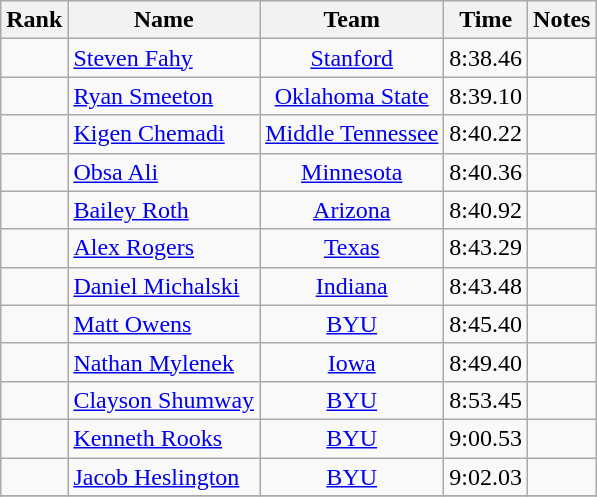<table class="wikitable sortable" style="text-align:center">
<tr>
<th>Rank</th>
<th>Name</th>
<th>Team</th>
<th>Time</th>
<th>Notes</th>
</tr>
<tr>
<td></td>
<td align=left> <a href='#'>Steven Fahy</a></td>
<td><a href='#'>Stanford</a></td>
<td>8:38.46</td>
<td></td>
</tr>
<tr>
<td></td>
<td align=left> <a href='#'>Ryan Smeeton</a></td>
<td><a href='#'>Oklahoma State</a></td>
<td>8:39.10</td>
<td></td>
</tr>
<tr>
<td></td>
<td align=left> <a href='#'>Kigen Chemadi</a></td>
<td><a href='#'>Middle Tennessee</a></td>
<td>8:40.22</td>
<td></td>
</tr>
<tr>
<td></td>
<td align=left> <a href='#'>Obsa Ali</a></td>
<td><a href='#'>Minnesota</a></td>
<td>8:40.36</td>
<td></td>
</tr>
<tr>
<td></td>
<td align=left> <a href='#'>Bailey Roth</a></td>
<td><a href='#'>Arizona</a></td>
<td>8:40.92</td>
<td></td>
</tr>
<tr>
<td></td>
<td align=left> <a href='#'>Alex Rogers</a></td>
<td><a href='#'>Texas</a></td>
<td>8:43.29</td>
<td></td>
</tr>
<tr>
<td></td>
<td align=left> <a href='#'>Daniel Michalski</a></td>
<td><a href='#'>Indiana</a></td>
<td>8:43.48</td>
<td></td>
</tr>
<tr>
<td></td>
<td align=left> <a href='#'>Matt Owens</a></td>
<td><a href='#'>BYU</a></td>
<td>8:45.40</td>
<td></td>
</tr>
<tr>
<td></td>
<td align=left> <a href='#'>Nathan Mylenek</a></td>
<td><a href='#'>Iowa</a></td>
<td>8:49.40</td>
<td></td>
</tr>
<tr>
<td></td>
<td align=left> <a href='#'>Clayson Shumway</a></td>
<td><a href='#'>BYU</a></td>
<td>8:53.45</td>
<td></td>
</tr>
<tr>
<td></td>
<td align=left> <a href='#'>Kenneth Rooks</a></td>
<td><a href='#'>BYU</a></td>
<td>9:00.53</td>
<td></td>
</tr>
<tr>
<td></td>
<td align=left> <a href='#'>Jacob Heslington</a></td>
<td><a href='#'>BYU</a></td>
<td>9:02.03</td>
<td></td>
</tr>
<tr>
</tr>
</table>
